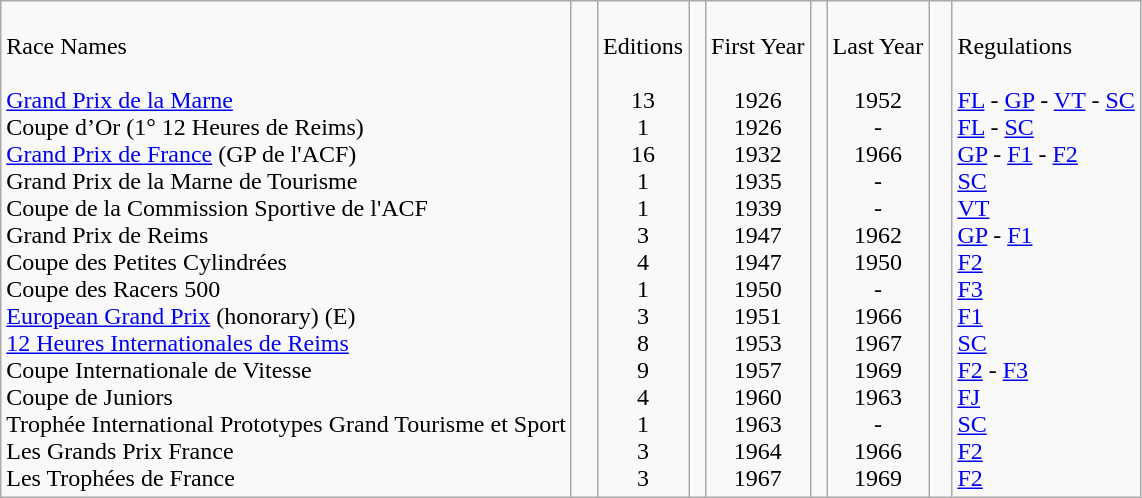<table class=wikitable>
<tr>
<td><br>Race Names<br>
<br>
<a href='#'>Grand Prix de la Marne</a> <br>
Coupe d’Or (1° 12 Heures de Reims)<br>
<a href='#'>Grand Prix de France</a> (GP de l'ACF) <br>
Grand Prix de la Marne de Tourisme <br>
Coupe de la Commission Sportive de l'ACF <br>
Grand Prix de Reims <br>
Coupe des Petites Cylindrées <br>
Coupe des Racers 500 <br>
<a href='#'>European Grand Prix</a> (honorary) (E) <br>
<a href='#'>12 Heures Internationales de Reims</a> <br>
Coupe Internationale de Vitesse <br>
Coupe de Juniors <br>
Trophée International Prototypes Grand Tourisme et Sport <br>
Les Grands Prix France <br>
Les Trophées de France <br></td>
<td width="10px">  </td>
<td align="center"><br>Editions <br>
<br>
13 <br>
1 <br>
16 <br>
1 <br>
1 <br>
3 <br>
4 <br>
1 <br>
3 <br>
8 <br>
9 <br>
4 <br>
1 <br>
3 <br>
3 <br></td>
<td width="4px">  </td>
<td align="center"><br>First Year <br>
<br>
1926 <br>
1926 <br>
1932 <br>
1935 <br>
1939 <br>
1947 <br>
1947 <br>
1950 <br>
1951 <br>
1953 <br>
1957 <br>
1960 <br>
1963 <br>
1964 <br>
1967 <br></td>
<td width="4px">  </td>
<td align="center"><br>Last Year <br>
<br>
1952 <br>
- <br>
1966 <br>
-  <br>
-  <br>
1962 <br>
1950 <br>
- <br>
1966 <br>
1967  <br>
1969 <br>
1963 <br>
-  <br>
1966 <br>
1969 <br></td>
<td width="8px">  </td>
<td><br>Regulations <br>
<br>
<a href='#'>FL</a> - <a href='#'>GP</a> - <a href='#'>VT</a> - <a href='#'>SC</a> <br>
<a href='#'>FL</a> - <a href='#'>SC</a> <br>
<a href='#'>GP</a> -  <a href='#'>F1</a> - <a href='#'>F2</a> <br>
<a href='#'>SC</a> <br>
<a href='#'>VT</a> <br>
<a href='#'>GP</a> -  <a href='#'>F1</a> <br>
<a href='#'>F2</a> <br>
<a href='#'>F3</a> <br>
<a href='#'>F1</a> <br>
<a href='#'>SC</a> <br>
<a href='#'>F2</a>  - <a href='#'>F3</a> <br>
<a href='#'>FJ</a> <br>
<a href='#'>SC</a> <br>
<a href='#'>F2</a> <br>
<a href='#'>F2</a> <br></td>
</tr>
</table>
